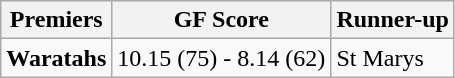<table class="wikitable" style="text-align:left;">
<tr style="background:#efefef;">
<th>Premiers</th>
<th>GF Score</th>
<th>Runner-up</th>
</tr>
<tr>
<td><strong>Waratahs</strong></td>
<td>10.15 (75) - 8.14 (62)</td>
<td>St Marys</td>
</tr>
</table>
